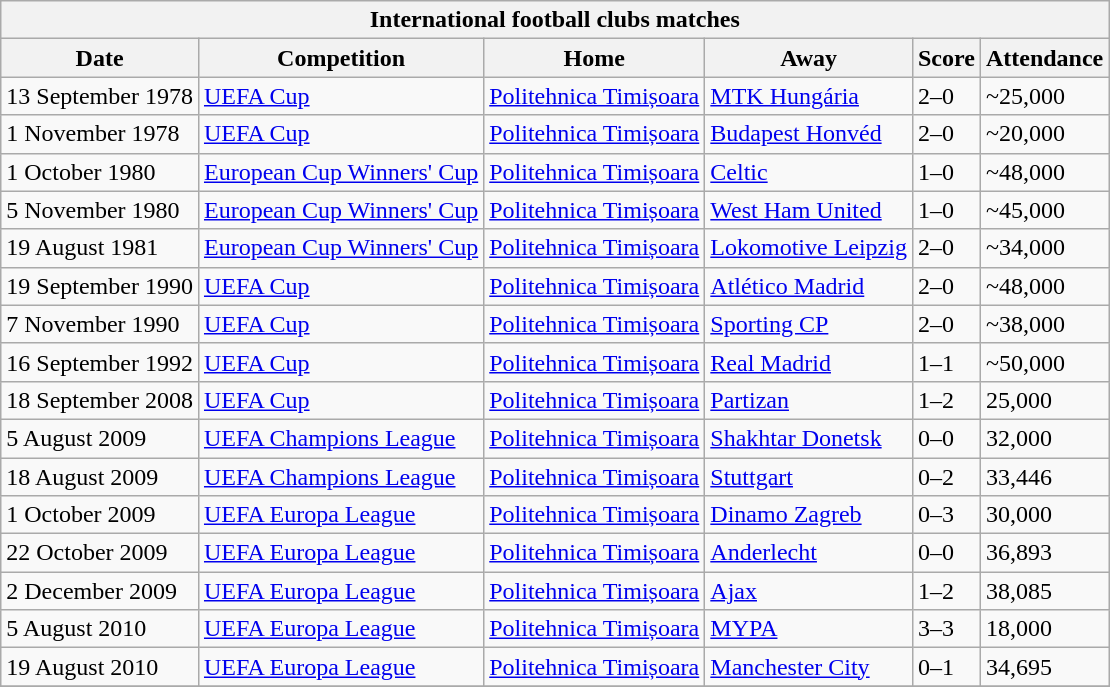<table class="wikitable collapsible collapsed" style="text-align:left;font-size:100%;">
<tr>
<th colspan=6>International football clubs matches</th>
</tr>
<tr>
<th>Date</th>
<th>Competition</th>
<th>Home</th>
<th>Away</th>
<th>Score</th>
<th>Attendance</th>
</tr>
<tr>
<td>13 September 1978</td>
<td><a href='#'>UEFA Cup</a></td>
<td> <a href='#'>Politehnica Timișoara</a></td>
<td> <a href='#'>MTK Hungária</a></td>
<td>2–0</td>
<td>~25,000</td>
</tr>
<tr>
<td>1 November 1978</td>
<td><a href='#'>UEFA Cup</a></td>
<td> <a href='#'>Politehnica Timișoara</a></td>
<td> <a href='#'>Budapest Honvéd</a></td>
<td>2–0</td>
<td>~20,000</td>
</tr>
<tr>
<td>1 October 1980</td>
<td><a href='#'>European Cup Winners' Cup</a></td>
<td> <a href='#'>Politehnica Timișoara</a></td>
<td> <a href='#'>Celtic</a></td>
<td>1–0</td>
<td>~48,000</td>
</tr>
<tr>
<td>5 November 1980</td>
<td><a href='#'>European Cup Winners' Cup</a></td>
<td> <a href='#'>Politehnica Timișoara</a></td>
<td> <a href='#'>West Ham United</a></td>
<td>1–0</td>
<td>~45,000</td>
</tr>
<tr>
<td>19 August 1981</td>
<td><a href='#'>European Cup Winners' Cup</a></td>
<td> <a href='#'>Politehnica Timișoara</a></td>
<td> <a href='#'>Lokomotive Leipzig</a></td>
<td>2–0</td>
<td>~34,000</td>
</tr>
<tr>
<td>19 September 1990</td>
<td><a href='#'>UEFA Cup</a></td>
<td> <a href='#'>Politehnica Timișoara</a></td>
<td> <a href='#'>Atlético Madrid</a></td>
<td>2–0</td>
<td>~48,000</td>
</tr>
<tr>
<td>7 November 1990</td>
<td><a href='#'>UEFA Cup</a></td>
<td> <a href='#'>Politehnica Timișoara</a></td>
<td> <a href='#'>Sporting CP</a></td>
<td>2–0</td>
<td>~38,000</td>
</tr>
<tr>
<td>16 September 1992</td>
<td><a href='#'>UEFA Cup</a></td>
<td> <a href='#'>Politehnica Timișoara</a></td>
<td> <a href='#'>Real Madrid</a></td>
<td>1–1</td>
<td>~50,000</td>
</tr>
<tr>
<td>18 September 2008</td>
<td><a href='#'>UEFA Cup</a></td>
<td> <a href='#'>Politehnica Timișoara</a></td>
<td> <a href='#'>Partizan</a></td>
<td>1–2</td>
<td>25,000</td>
</tr>
<tr>
<td>5 August 2009</td>
<td><a href='#'>UEFA Champions League</a></td>
<td> <a href='#'>Politehnica Timișoara</a></td>
<td> <a href='#'>Shakhtar Donetsk</a></td>
<td>0–0</td>
<td>32,000</td>
</tr>
<tr>
<td>18 August 2009</td>
<td><a href='#'>UEFA Champions League</a></td>
<td> <a href='#'>Politehnica Timișoara</a></td>
<td> <a href='#'>Stuttgart</a></td>
<td>0–2</td>
<td>33,446</td>
</tr>
<tr>
<td>1 October 2009</td>
<td><a href='#'>UEFA Europa League</a></td>
<td> <a href='#'>Politehnica Timișoara</a></td>
<td> <a href='#'>Dinamo Zagreb</a></td>
<td>0–3</td>
<td>30,000</td>
</tr>
<tr>
<td>22 October 2009</td>
<td><a href='#'>UEFA Europa League</a></td>
<td> <a href='#'>Politehnica Timișoara</a></td>
<td> <a href='#'>Anderlecht</a></td>
<td>0–0</td>
<td>36,893</td>
</tr>
<tr>
<td>2 December 2009</td>
<td><a href='#'>UEFA Europa League</a></td>
<td> <a href='#'>Politehnica Timișoara</a></td>
<td> <a href='#'>Ajax</a></td>
<td>1–2</td>
<td>38,085</td>
</tr>
<tr>
<td>5 August 2010</td>
<td><a href='#'>UEFA Europa League</a></td>
<td> <a href='#'>Politehnica Timișoara</a></td>
<td> <a href='#'>MYPA</a></td>
<td>3–3</td>
<td>18,000</td>
</tr>
<tr>
<td>19 August 2010</td>
<td><a href='#'>UEFA Europa League</a></td>
<td> <a href='#'>Politehnica Timișoara</a></td>
<td> <a href='#'>Manchester City</a></td>
<td>0–1</td>
<td>34,695</td>
</tr>
<tr>
</tr>
</table>
